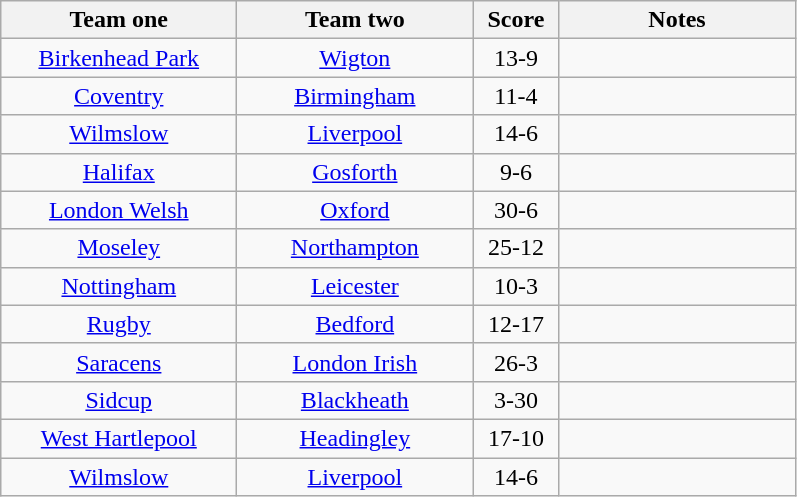<table class="wikitable" style="text-align: center">
<tr>
<th width=150>Team one</th>
<th width=150>Team two</th>
<th width=50>Score</th>
<th width=150>Notes</th>
</tr>
<tr>
<td><a href='#'>Birkenhead Park</a></td>
<td><a href='#'>Wigton</a></td>
<td>13-9</td>
<td></td>
</tr>
<tr>
<td><a href='#'>Coventry</a></td>
<td><a href='#'>Birmingham</a></td>
<td>11-4</td>
<td></td>
</tr>
<tr>
<td><a href='#'>Wilmslow</a></td>
<td><a href='#'>Liverpool</a></td>
<td>14-6</td>
<td></td>
</tr>
<tr>
<td><a href='#'>Halifax</a></td>
<td><a href='#'>Gosforth</a></td>
<td>9-6</td>
<td></td>
</tr>
<tr>
<td><a href='#'>London Welsh</a></td>
<td><a href='#'>Oxford</a></td>
<td>30-6</td>
<td></td>
</tr>
<tr>
<td><a href='#'>Moseley</a></td>
<td><a href='#'>Northampton</a></td>
<td>25-12</td>
<td></td>
</tr>
<tr>
<td><a href='#'>Nottingham</a></td>
<td><a href='#'>Leicester</a></td>
<td>10-3</td>
<td></td>
</tr>
<tr>
<td><a href='#'>Rugby</a></td>
<td><a href='#'>Bedford</a></td>
<td>12-17</td>
<td></td>
</tr>
<tr>
<td><a href='#'>Saracens</a></td>
<td><a href='#'>London Irish</a></td>
<td>26-3</td>
<td></td>
</tr>
<tr>
<td><a href='#'>Sidcup</a></td>
<td><a href='#'>Blackheath</a></td>
<td>3-30</td>
<td></td>
</tr>
<tr>
<td><a href='#'>West Hartlepool</a></td>
<td><a href='#'>Headingley</a></td>
<td>17-10</td>
<td></td>
</tr>
<tr>
<td><a href='#'>Wilmslow</a></td>
<td><a href='#'>Liverpool</a></td>
<td>14-6</td>
<td></td>
</tr>
</table>
